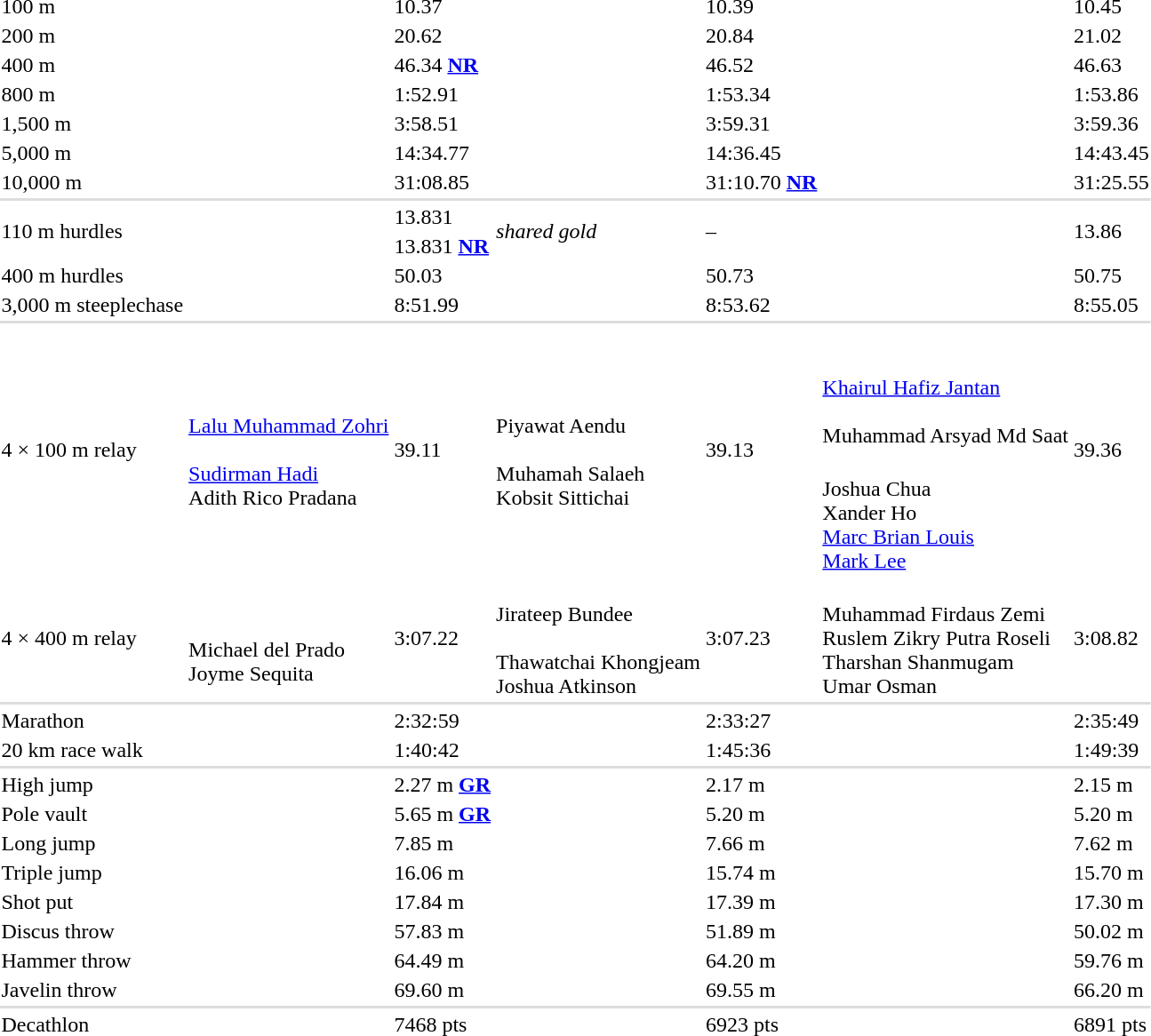<table>
<tr>
<td>100 m<br></td>
<td></td>
<td>10.37</td>
<td></td>
<td>10.39</td>
<td></td>
<td>10.45</td>
</tr>
<tr>
<td>200 m<br></td>
<td></td>
<td>20.62</td>
<td></td>
<td>20.84</td>
<td></td>
<td>21.02</td>
</tr>
<tr>
<td>400 m<br></td>
<td></td>
<td>46.34 <strong><a href='#'>NR</a></strong></td>
<td></td>
<td>46.52</td>
<td></td>
<td>46.63</td>
</tr>
<tr>
<td>800 m<br></td>
<td></td>
<td>1:52.91</td>
<td></td>
<td>1:53.34</td>
<td></td>
<td>1:53.86</td>
</tr>
<tr>
<td>1,500 m<br></td>
<td></td>
<td>3:58.51</td>
<td></td>
<td>3:59.31</td>
<td></td>
<td>3:59.36</td>
</tr>
<tr>
<td>5,000 m<br></td>
<td></td>
<td>14:34.77</td>
<td></td>
<td>14:36.45</td>
<td></td>
<td>14:43.45</td>
</tr>
<tr>
<td>10,000 m<br></td>
<td></td>
<td>31:08.85</td>
<td></td>
<td>31:10.70 <strong><a href='#'>NR</a></strong></td>
<td></td>
<td>31:25.55</td>
</tr>
<tr bgcolor=#dddddd>
<td colspan=7></td>
</tr>
<tr>
<td rowspan=2>110 m hurdles<br></td>
<td></td>
<td>13.831  </td>
<td rowspan=2><em>shared gold</em></td>
<td rowspan=2>–</td>
<td rowspan=2></td>
<td rowspan=2>13.86</td>
</tr>
<tr>
<td></td>
<td>13.831 <strong><a href='#'>NR</a></strong></td>
</tr>
<tr>
<td>400 m hurdles<br></td>
<td></td>
<td>50.03</td>
<td></td>
<td>50.73</td>
<td></td>
<td>50.75</td>
</tr>
<tr>
<td>3,000 m steeplechase<br></td>
<td></td>
<td>8:51.99</td>
<td></td>
<td>8:53.62</td>
<td></td>
<td>8:55.05</td>
</tr>
<tr bgcolor=#dddddd>
<td colspan=7></td>
</tr>
<tr>
<td rowspan=2>4 × 100 m relay<br></td>
<td rowspan=2><br><a href='#'>Lalu Muhammad Zohri</a><br><br><a href='#'>Sudirman Hadi</a><br>Adith Rico Pradana</td>
<td rowspan=2>39.11</td>
<td rowspan=2><br>Piyawat Aendu<br><br>Muhamah Salaeh<br>Kobsit Sittichai</td>
<td rowspan=2>39.13</td>
<td><br><br><a href='#'>Khairul Hafiz Jantan</a><br><br>Muhammad Arsyad Md Saat</td>
<td rowspan=2>39.36</td>
</tr>
<tr>
<td><br>Joshua Chua<br>Xander Ho<br><a href='#'>Marc Brian Louis</a><br><a href='#'>Mark Lee</a></td>
</tr>
<tr>
<td>4 × 400 m relay<br></td>
<td><br><br>Michael del Prado<br>Joyme Sequita<br></td>
<td>3:07.22</td>
<td><br>Jirateep Bundee<br><br>Thawatchai Khongjeam<br>Joshua Atkinson</td>
<td>3:07.23</td>
<td><br>Muhammad Firdaus Zemi<br>Ruslem Zikry Putra Roseli<br>Tharshan Shanmugam<br>Umar Osman</td>
<td>3:08.82</td>
</tr>
<tr bgcolor=#dddddd>
<td colspan=7></td>
</tr>
<tr>
<td>Marathon<br></td>
<td></td>
<td>2:32:59</td>
<td></td>
<td>2:33:27</td>
<td></td>
<td>2:35:49</td>
</tr>
<tr>
<td>20 km race walk<br></td>
<td></td>
<td>1:40:42</td>
<td></td>
<td>1:45:36</td>
<td></td>
<td>1:49:39</td>
</tr>
<tr bgcolor=#dddddd>
<td colspan=7></td>
</tr>
<tr>
<td>High jump<br></td>
<td></td>
<td>2.27 m <strong><a href='#'>GR</a></strong></td>
<td></td>
<td>2.17 m</td>
<td></td>
<td>2.15 m</td>
</tr>
<tr>
<td>Pole vault<br></td>
<td></td>
<td>5.65 m <strong><a href='#'>GR</a></strong></td>
<td></td>
<td>5.20 m</td>
<td></td>
<td>5.20 m</td>
</tr>
<tr>
<td>Long jump<br></td>
<td></td>
<td>7.85 m</td>
<td></td>
<td>7.66 m</td>
<td></td>
<td>7.62 m</td>
</tr>
<tr>
<td>Triple jump<br></td>
<td></td>
<td>16.06 m</td>
<td></td>
<td>15.74 m</td>
<td></td>
<td>15.70 m</td>
</tr>
<tr>
<td>Shot put<br></td>
<td></td>
<td>17.84 m</td>
<td></td>
<td>17.39 m</td>
<td></td>
<td>17.30 m</td>
</tr>
<tr>
<td>Discus throw<br></td>
<td></td>
<td>57.83 m</td>
<td></td>
<td>51.89 m</td>
<td></td>
<td>50.02 m</td>
</tr>
<tr>
<td>Hammer throw<br></td>
<td></td>
<td>64.49 m</td>
<td></td>
<td>64.20 m</td>
<td></td>
<td>59.76 m</td>
</tr>
<tr>
<td>Javelin throw<br></td>
<td></td>
<td>69.60 m</td>
<td></td>
<td>69.55 m</td>
<td></td>
<td>66.20 m</td>
</tr>
<tr bgcolor=#dddddd>
<td colspan=7></td>
</tr>
<tr>
<td>Decathlon<br></td>
<td></td>
<td>7468 pts</td>
<td></td>
<td>6923 pts</td>
<td></td>
<td>6891 pts</td>
</tr>
</table>
